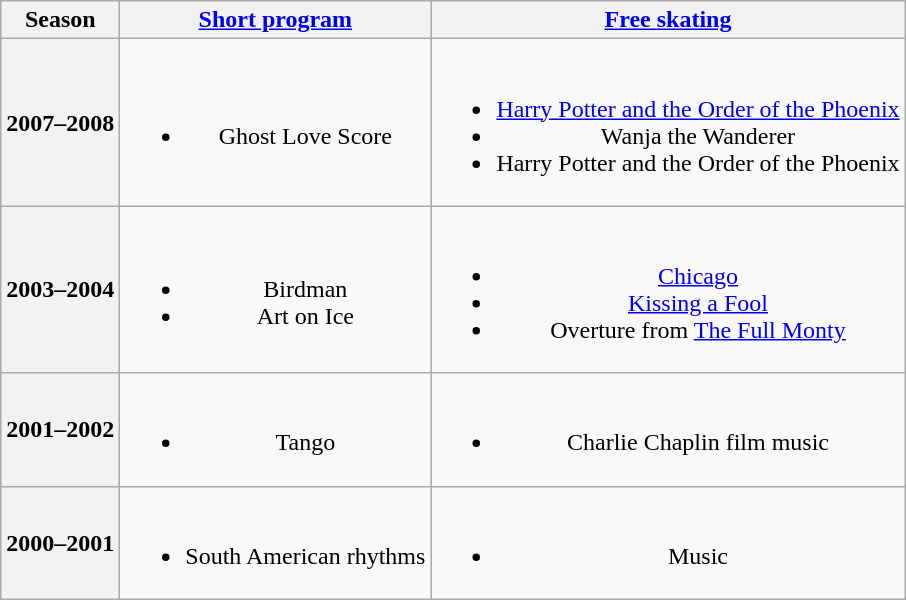<table class=wikitable style=text-align:center>
<tr>
<th>Season</th>
<th><a href='#'>Short program</a></th>
<th><a href='#'>Free skating</a></th>
</tr>
<tr>
<th>2007–2008 <br> </th>
<td><br><ul><li>Ghost Love Score <br></li></ul></td>
<td><br><ul><li><a href='#'>Harry Potter and the Order of the Phoenix</a> <br></li><li>Wanja the Wanderer <br></li><li>Harry Potter and the Order of the Phoenix <br></li></ul></td>
</tr>
<tr>
<th>2003–2004 <br> </th>
<td><br><ul><li>Birdman <br></li><li>Art on Ice <br></li></ul></td>
<td><br><ul><li><a href='#'>Chicago</a> <br></li><li><a href='#'>Kissing a Fool</a> <br></li><li>Overture from <a href='#'>The Full Monty</a> <br></li></ul></td>
</tr>
<tr>
<th>2001–2002 <br> </th>
<td><br><ul><li>Tango <br></li></ul></td>
<td><br><ul><li>Charlie Chaplin film music <br></li></ul></td>
</tr>
<tr>
<th>2000–2001 <br> </th>
<td><br><ul><li>South American rhythms</li></ul></td>
<td><br><ul><li>Music <br></li></ul></td>
</tr>
</table>
